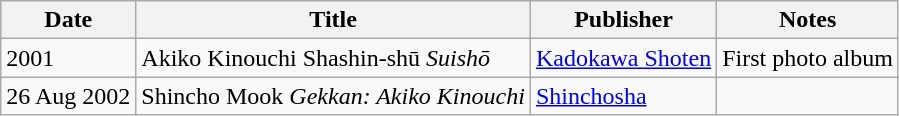<table class="wikitable">
<tr>
<th>Date</th>
<th>Title</th>
<th>Publisher</th>
<th>Notes</th>
</tr>
<tr>
<td>2001</td>
<td>Akiko Kinouchi Shashin-shū <em>Suishō</em></td>
<td><a href='#'>Kadokawa Shoten</a></td>
<td>First photo album</td>
</tr>
<tr>
<td>26 Aug 2002</td>
<td>Shincho Mook <em>Gekkan: Akiko Kinouchi</em></td>
<td><a href='#'>Shinchosha</a></td>
<td></td>
</tr>
</table>
